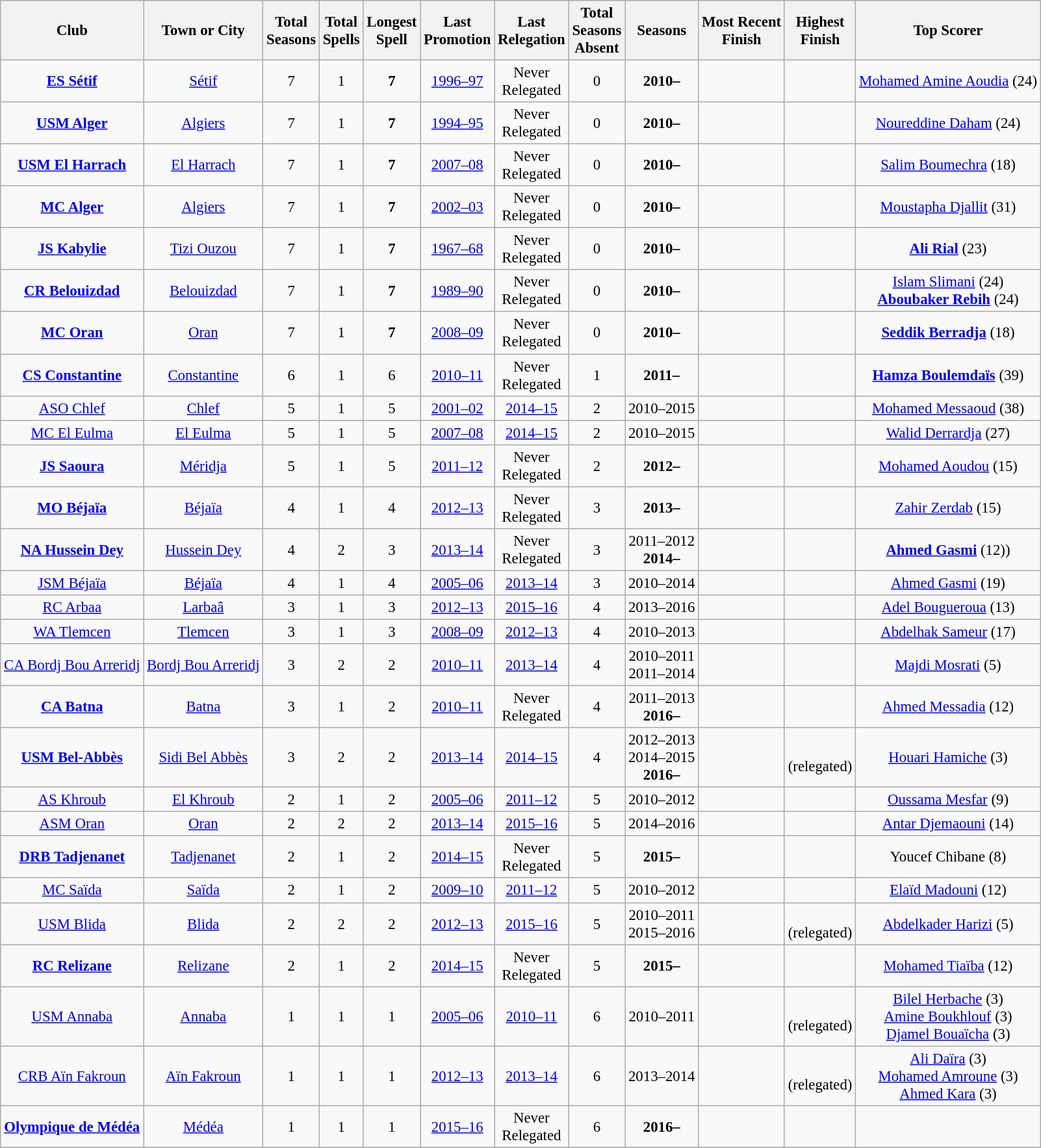<table class="wikitable plainrowheaders sortable" style="text-align:center;font-size:95%">
<tr>
<th>Club</th>
<th>Town or City</th>
<th>Total<br>Seasons</th>
<th>Total<br>Spells</th>
<th>Longest<br>Spell</th>
<th>Last<br>Promotion</th>
<th>Last<br>Relegation</th>
<th>Total<br>Seasons<br>Absent</th>
<th>Seasons</th>
<th>Most Recent<br>Finish</th>
<th>Highest<br>Finish</th>
<th>Top Scorer</th>
</tr>
<tr>
<td><strong><a href='#'>ES Sétif</a></strong></td>
<td><a href='#'>Sétif</a></td>
<td>7</td>
<td>1</td>
<td><strong>7</strong></td>
<td><a href='#'>1996–97</a></td>
<td>Never<br>Relegated</td>
<td>0</td>
<td><strong>2010–</strong></td>
<td></td>
<td></td>
<td><a href='#'>Mohamed Amine Aoudia</a> (24)</td>
</tr>
<tr>
<td><strong><a href='#'>USM Alger</a></strong></td>
<td><a href='#'>Algiers</a></td>
<td>7</td>
<td>1</td>
<td><strong>7</strong></td>
<td><a href='#'>1994–95</a></td>
<td>Never<br>Relegated</td>
<td>0</td>
<td><strong>2010–</strong></td>
<td></td>
<td><strong></strong></td>
<td><a href='#'>Noureddine Daham</a> (24)</td>
</tr>
<tr>
<td><strong><a href='#'>USM El Harrach</a></strong></td>
<td><a href='#'>El Harrach</a></td>
<td>7</td>
<td>1</td>
<td><strong>7</strong></td>
<td><a href='#'>2007–08</a></td>
<td>Never<br>Relegated</td>
<td>0</td>
<td><strong>2010–</strong></td>
<td></td>
<td></td>
<td><a href='#'>Salim Boumechra</a> (18)</td>
</tr>
<tr>
<td><strong><a href='#'>MC Alger</a></strong></td>
<td><a href='#'>Algiers</a></td>
<td>7</td>
<td>1</td>
<td><strong>7</strong></td>
<td><a href='#'>2002–03</a></td>
<td>Never<br>Relegated</td>
<td>0</td>
<td><strong>2010–</strong></td>
<td></td>
<td></td>
<td><a href='#'>Moustapha Djallit</a> (31)</td>
</tr>
<tr>
<td><strong><a href='#'>JS Kabylie</a></strong></td>
<td><a href='#'>Tizi Ouzou</a></td>
<td>7</td>
<td>1</td>
<td><strong>7</strong></td>
<td><a href='#'>1967–68</a></td>
<td>Never<br>Relegated</td>
<td>0</td>
<td><strong>2010–</strong></td>
<td></td>
<td></td>
<td><strong><a href='#'>Ali Rial</a></strong> (23)</td>
</tr>
<tr>
<td><strong><a href='#'>CR Belouizdad</a></strong></td>
<td><a href='#'>Belouizdad</a></td>
<td>7</td>
<td>1</td>
<td><strong>7</strong></td>
<td><a href='#'>1989–90</a></td>
<td>Never<br>Relegated</td>
<td>0</td>
<td><strong>2010–</strong></td>
<td></td>
<td><strong></strong></td>
<td><a href='#'>Islam Slimani</a> (24)<br><strong><a href='#'>Aboubaker Rebih</a></strong> (24)</td>
</tr>
<tr>
<td><strong><a href='#'>MC Oran</a></strong></td>
<td><a href='#'>Oran</a></td>
<td>7</td>
<td>1</td>
<td><strong>7</strong></td>
<td><a href='#'>2008–09</a></td>
<td>Never<br>Relegated</td>
<td>0</td>
<td><strong>2010–</strong></td>
<td></td>
<td></td>
<td><strong><a href='#'>Seddik Berradja</a></strong> (18)</td>
</tr>
<tr>
<td><strong><a href='#'>CS Constantine</a></strong></td>
<td><a href='#'>Constantine</a></td>
<td>6</td>
<td>1</td>
<td>6</td>
<td><a href='#'>2010–11</a></td>
<td>Never<br>Relegated</td>
<td>1</td>
<td><strong>2011–</strong></td>
<td></td>
<td></td>
<td><strong><a href='#'>Hamza Boulemdaïs</a></strong> (39)</td>
</tr>
<tr>
<td><a href='#'>ASO Chlef</a></td>
<td><a href='#'>Chlef</a></td>
<td>5</td>
<td>1</td>
<td>5</td>
<td><a href='#'>2001–02</a></td>
<td><a href='#'>2014–15</a></td>
<td>2</td>
<td>2010–2015</td>
<td></td>
<td></td>
<td><a href='#'>Mohamed Messaoud</a> (38)</td>
</tr>
<tr>
<td><a href='#'>MC El Eulma</a></td>
<td><a href='#'>El Eulma</a></td>
<td>5</td>
<td>1</td>
<td>5</td>
<td><a href='#'>2007–08</a></td>
<td><a href='#'>2014–15</a></td>
<td>2</td>
<td>2010–2015</td>
<td></td>
<td></td>
<td><a href='#'>Walid Derrardja</a> (27)</td>
</tr>
<tr>
<td><strong><a href='#'>JS Saoura</a></strong></td>
<td><a href='#'>Méridja</a></td>
<td>5</td>
<td>1</td>
<td>5</td>
<td><a href='#'>2011–12</a></td>
<td>Never<br>Relegated</td>
<td>2</td>
<td><strong>2012–</strong></td>
<td></td>
<td><strong></strong></td>
<td><a href='#'>Mohamed Aoudou</a> (15)</td>
</tr>
<tr>
<td><strong><a href='#'>MO Béjaïa</a></strong></td>
<td><a href='#'>Béjaïa</a></td>
<td>4</td>
<td>1</td>
<td>4</td>
<td><a href='#'>2012–13</a></td>
<td>Never<br>Relegated</td>
<td>3</td>
<td><strong>2013–</strong></td>
<td></td>
<td></td>
<td><a href='#'>Zahir Zerdab</a> (15)</td>
</tr>
<tr>
<td><strong><a href='#'>NA Hussein Dey</a></strong></td>
<td><a href='#'>Hussein Dey</a></td>
<td>4</td>
<td>2</td>
<td>3</td>
<td><a href='#'>2013–14</a></td>
<td>Never<br>Relegated</td>
<td>3</td>
<td>2011–2012<br><strong>2014–</strong></td>
<td></td>
<td></td>
<td><strong><a href='#'>Ahmed Gasmi</a></strong> (12))</td>
</tr>
<tr>
<td><a href='#'>JSM Béjaïa</a></td>
<td><a href='#'>Béjaïa</a></td>
<td>4</td>
<td>1</td>
<td>4</td>
<td><a href='#'>2005–06</a></td>
<td><a href='#'>2013–14</a></td>
<td>3</td>
<td>2010–2014</td>
<td></td>
<td></td>
<td><a href='#'>Ahmed Gasmi</a> (19)</td>
</tr>
<tr>
<td><a href='#'>RC Arbaa</a></td>
<td><a href='#'>Larbaâ</a></td>
<td>3</td>
<td>1</td>
<td>3</td>
<td><a href='#'>2012–13</a></td>
<td><a href='#'>2015–16</a></td>
<td>4</td>
<td>2013–2016</td>
<td></td>
<td></td>
<td><a href='#'>Adel Bougueroua</a> (13)</td>
</tr>
<tr>
<td><a href='#'>WA Tlemcen</a></td>
<td><a href='#'>Tlemcen</a></td>
<td>3</td>
<td>1</td>
<td>3</td>
<td><a href='#'>2008–09</a></td>
<td><a href='#'>2012–13</a></td>
<td>4</td>
<td>2010–2013</td>
<td></td>
<td></td>
<td><a href='#'>Abdelhak Sameur</a> (17)</td>
</tr>
<tr>
<td><a href='#'>CA Bordj Bou Arreridj</a></td>
<td><a href='#'>Bordj Bou Arreridj</a></td>
<td>3</td>
<td>2</td>
<td>2</td>
<td><a href='#'>2010–11</a></td>
<td><a href='#'>2013–14</a></td>
<td>4</td>
<td>2010–2011<br>2011–2014</td>
<td></td>
<td></td>
<td><a href='#'>Majdi Mosrati</a> (5)</td>
</tr>
<tr>
<td><strong><a href='#'>CA Batna</a></strong></td>
<td><a href='#'>Batna</a></td>
<td>3</td>
<td>1</td>
<td>2</td>
<td><a href='#'>2010–11</a></td>
<td>Never<br>Relegated</td>
<td>4</td>
<td>2011–2013<br><strong>2016–</strong></td>
<td></td>
<td></td>
<td><a href='#'>Ahmed Messadia</a> (12)</td>
</tr>
<tr>
<td><strong><a href='#'>USM Bel-Abbès</a></strong></td>
<td><a href='#'>Sidi Bel Abbès</a></td>
<td>3</td>
<td>2</td>
<td>2</td>
<td><a href='#'>2013–14</a></td>
<td><a href='#'>2014–15</a></td>
<td>4</td>
<td>2012–2013<br>2014–2015<br><strong>2016–</strong></td>
<td></td>
<td><br>(relegated)</td>
<td><a href='#'>Houari Hamiche</a> (3)</td>
</tr>
<tr>
<td><a href='#'>AS Khroub</a></td>
<td><a href='#'>El Khroub</a></td>
<td>2</td>
<td>1</td>
<td>2</td>
<td><a href='#'>2005–06</a></td>
<td><a href='#'>2011–12</a></td>
<td>5</td>
<td>2010–2012</td>
<td></td>
<td></td>
<td><a href='#'>Oussama Mesfar</a> (9)</td>
</tr>
<tr>
<td><a href='#'>ASM Oran</a></td>
<td><a href='#'>Oran</a></td>
<td>2</td>
<td>2</td>
<td>2</td>
<td><a href='#'>2013–14</a></td>
<td><a href='#'>2015–16</a></td>
<td>5</td>
<td>2014–2016</td>
<td></td>
<td></td>
<td><a href='#'>Antar Djemaouni</a> (14)</td>
</tr>
<tr>
<td><strong><a href='#'>DRB Tadjenanet</a></strong></td>
<td><a href='#'>Tadjenanet</a></td>
<td>2</td>
<td>1</td>
<td>2</td>
<td><a href='#'>2014–15</a></td>
<td>Never<br>Relegated</td>
<td>5</td>
<td><strong>2015–</strong></td>
<td></td>
<td><strong></strong></td>
<td>Youcef Chibane (8)</td>
</tr>
<tr>
<td><a href='#'>MC Saïda</a></td>
<td><a href='#'>Saïda</a></td>
<td>2</td>
<td>1</td>
<td>2</td>
<td><a href='#'>2009–10</a></td>
<td><a href='#'>2011–12</a></td>
<td>5</td>
<td>2010–2012</td>
<td></td>
<td></td>
<td><a href='#'>Elaïd Madouni</a> (12)</td>
</tr>
<tr>
<td><a href='#'>USM Blida</a></td>
<td><a href='#'>Blida</a></td>
<td>2</td>
<td>2</td>
<td>2</td>
<td><a href='#'>2012–13</a></td>
<td><a href='#'>2015–16</a></td>
<td>5</td>
<td>2010–2011<br>2015–2016</td>
<td></td>
<td><br>(relegated)</td>
<td><a href='#'>Abdelkader Harizi</a> (5)</td>
</tr>
<tr>
<td><strong><a href='#'>RC Relizane</a></strong></td>
<td><a href='#'>Relizane</a></td>
<td>2</td>
<td>1</td>
<td>2</td>
<td><a href='#'>2014–15</a></td>
<td>Never<br>Relegated</td>
<td>5</td>
<td><strong>2015–</strong></td>
<td></td>
<td><strong></strong></td>
<td><a href='#'>Mohamed Tiaïba</a> (12)</td>
</tr>
<tr>
<td><a href='#'>USM Annaba</a></td>
<td><a href='#'>Annaba</a></td>
<td>1</td>
<td>1</td>
<td>1</td>
<td><a href='#'>2005–06</a></td>
<td><a href='#'>2010–11</a></td>
<td>6</td>
<td>2010–2011</td>
<td></td>
<td><br>(relegated)</td>
<td><a href='#'>Bilel Herbache</a> (3)<br><a href='#'>Amine Boukhlouf</a> (3)<br><a href='#'>Djamel Bouaïcha</a> (3)</td>
</tr>
<tr>
<td><a href='#'>CRB Aïn Fakroun</a></td>
<td><a href='#'>Aïn Fakroun</a></td>
<td>1</td>
<td>1</td>
<td>1</td>
<td><a href='#'>2012–13</a></td>
<td><a href='#'>2013–14</a></td>
<td>6</td>
<td>2013–2014</td>
<td></td>
<td><br>(relegated)</td>
<td><a href='#'>Ali Daïra</a> (3)<br><a href='#'>Mohamed Amroune</a> (3)<br><a href='#'>Ahmed Kara</a> (3)</td>
</tr>
<tr>
<td><strong><a href='#'>Olympique de Médéa</a></strong></td>
<td><a href='#'>Médéa</a></td>
<td>1</td>
<td>1</td>
<td>1</td>
<td><a href='#'>2015–16</a></td>
<td>Never<br>Relegated</td>
<td>6</td>
<td><strong>2016–</strong></td>
<td></td>
<td></td>
<td></td>
</tr>
<tr>
</tr>
</table>
